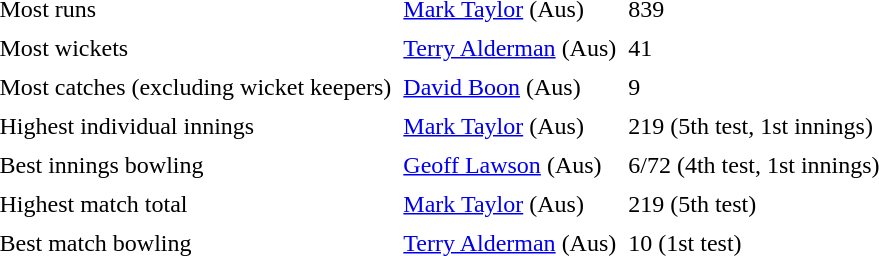<table cellpadding=3>
<tr>
<td>Most runs</td>
<td><a href='#'>Mark Taylor</a> (Aus)</td>
<td>839</td>
</tr>
<tr>
<td>Most wickets</td>
<td><a href='#'>Terry Alderman</a> (Aus)</td>
<td>41</td>
</tr>
<tr>
<td>Most catches (excluding wicket keepers)</td>
<td><a href='#'>David Boon</a> (Aus)</td>
<td>9</td>
</tr>
<tr>
<td>Highest individual innings</td>
<td><a href='#'>Mark Taylor</a> (Aus)</td>
<td>219 (5th test, 1st innings)</td>
</tr>
<tr>
<td>Best innings bowling</td>
<td><a href='#'>Geoff Lawson</a> (Aus)</td>
<td>6/72 (4th test, 1st innings)</td>
</tr>
<tr>
<td>Highest match total</td>
<td><a href='#'>Mark Taylor</a> (Aus)</td>
<td>219 (5th test)</td>
</tr>
<tr>
<td>Best match bowling</td>
<td><a href='#'>Terry Alderman</a> (Aus)</td>
<td>10 (1st test)</td>
</tr>
</table>
